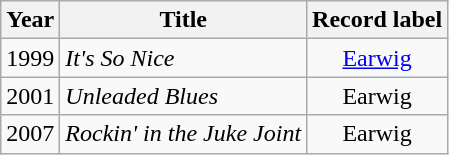<table class="wikitable sortable">
<tr>
<th>Year</th>
<th>Title</th>
<th>Record label</th>
</tr>
<tr>
<td>1999</td>
<td><em>It's So Nice</em></td>
<td style="text-align:center;"><a href='#'>Earwig</a></td>
</tr>
<tr>
<td>2001</td>
<td><em>Unleaded Blues</em></td>
<td style="text-align:center;">Earwig</td>
</tr>
<tr>
<td>2007</td>
<td><em>Rockin' in the Juke Joint</em></td>
<td style="text-align:center;">Earwig</td>
</tr>
</table>
